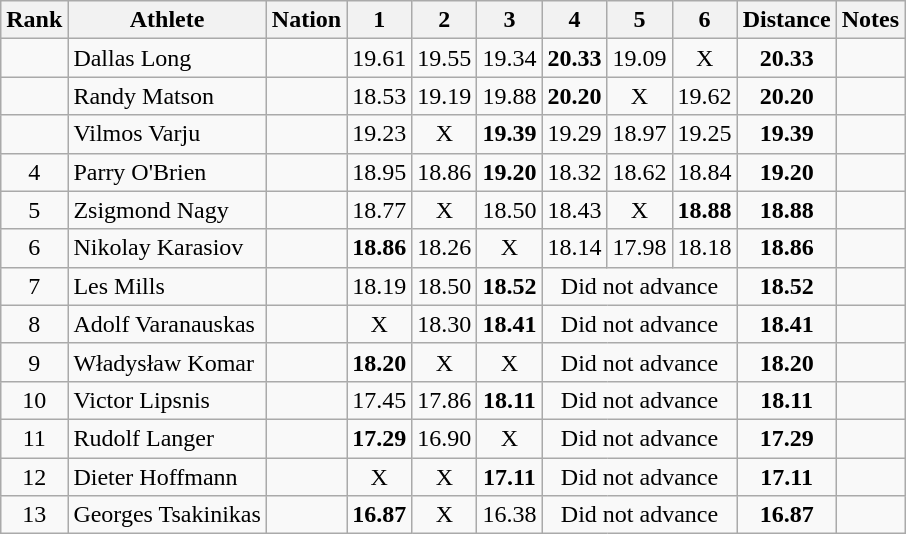<table class="wikitable sortable" style="text-align:center">
<tr>
<th>Rank</th>
<th>Athlete</th>
<th>Nation</th>
<th>1</th>
<th>2</th>
<th>3</th>
<th>4</th>
<th>5</th>
<th>6</th>
<th>Distance</th>
<th>Notes</th>
</tr>
<tr>
<td></td>
<td align=left>Dallas Long</td>
<td align=left></td>
<td>19.61</td>
<td>19.55</td>
<td>19.34</td>
<td><strong>20.33</strong> </td>
<td>19.09</td>
<td data-sort-value=1.00>X</td>
<td><strong>20.33</strong></td>
<td></td>
</tr>
<tr>
<td></td>
<td align=left>Randy Matson</td>
<td align=left></td>
<td>18.53</td>
<td>19.19</td>
<td>19.88 </td>
<td><strong>20.20</strong> </td>
<td data-sort-value=1.00>X</td>
<td>19.62</td>
<td><strong>20.20</strong></td>
<td></td>
</tr>
<tr>
<td></td>
<td align=left>Vilmos Varju</td>
<td align=left></td>
<td>19.23</td>
<td data-sort-value=1.00>X</td>
<td><strong>19.39</strong></td>
<td>19.29</td>
<td>18.97</td>
<td>19.25</td>
<td><strong>19.39</strong></td>
<td></td>
</tr>
<tr>
<td>4</td>
<td align=left>Parry O'Brien</td>
<td align=left></td>
<td>18.95</td>
<td>18.86</td>
<td><strong>19.20</strong></td>
<td>18.32</td>
<td>18.62</td>
<td>18.84</td>
<td><strong>19.20</strong></td>
<td></td>
</tr>
<tr>
<td>5</td>
<td align=left>Zsigmond Nagy</td>
<td align=left></td>
<td>18.77</td>
<td data-sort-value=1.00>X</td>
<td>18.50</td>
<td>18.43</td>
<td data-sort-value=1.00>X</td>
<td><strong>18.88</strong></td>
<td><strong>18.88</strong></td>
<td></td>
</tr>
<tr>
<td>6</td>
<td align=left>Nikolay Karasiov</td>
<td align=left></td>
<td><strong>18.86</strong></td>
<td>18.26</td>
<td data-sort-value=1.00>X</td>
<td>18.14</td>
<td>17.98</td>
<td>18.18</td>
<td><strong>18.86</strong></td>
<td></td>
</tr>
<tr>
<td>7</td>
<td align=left>Les Mills</td>
<td align=left></td>
<td>18.19</td>
<td>18.50</td>
<td><strong>18.52</strong></td>
<td colspan=3 data-sort-value=0.00>Did not advance</td>
<td><strong>18.52</strong></td>
<td></td>
</tr>
<tr>
<td>8</td>
<td align=left>Adolf Varanauskas</td>
<td align=left></td>
<td data-sort-value=1.00>X</td>
<td>18.30</td>
<td><strong>18.41</strong></td>
<td colspan=3 data-sort-value=0.00>Did not advance</td>
<td><strong>18.41</strong></td>
<td></td>
</tr>
<tr>
<td>9</td>
<td align=left>Władysław Komar</td>
<td align=left></td>
<td><strong>18.20</strong></td>
<td data-sort-value=1.00>X</td>
<td data-sort-value=1.00>X</td>
<td colspan=3 data-sort-value=0.00>Did not advance</td>
<td><strong>18.20</strong></td>
<td></td>
</tr>
<tr>
<td>10</td>
<td align=left>Victor Lipsnis</td>
<td align=left></td>
<td>17.45</td>
<td>17.86</td>
<td><strong>18.11</strong></td>
<td colspan=3 data-sort-value=0.00>Did not advance</td>
<td><strong>18.11</strong></td>
<td></td>
</tr>
<tr>
<td>11</td>
<td align=left>Rudolf Langer</td>
<td align=left></td>
<td><strong>17.29</strong></td>
<td>16.90</td>
<td data-sort-value=1.00>X</td>
<td colspan=3 data-sort-value=0.00>Did not advance</td>
<td><strong>17.29</strong></td>
<td></td>
</tr>
<tr>
<td>12</td>
<td align=left>Dieter Hoffmann</td>
<td align=left></td>
<td data-sort-value=1.00>X</td>
<td data-sort-value=1.00>X</td>
<td><strong>17.11</strong></td>
<td colspan=3 data-sort-value=0.00>Did not advance</td>
<td><strong>17.11</strong></td>
<td></td>
</tr>
<tr>
<td>13</td>
<td align=left>Georges Tsakinikas</td>
<td align=left></td>
<td><strong>16.87</strong></td>
<td data-sort-value=1.00>X</td>
<td>16.38</td>
<td colspan=3 data-sort-value=0.00>Did not advance</td>
<td><strong>16.87</strong></td>
<td></td>
</tr>
</table>
